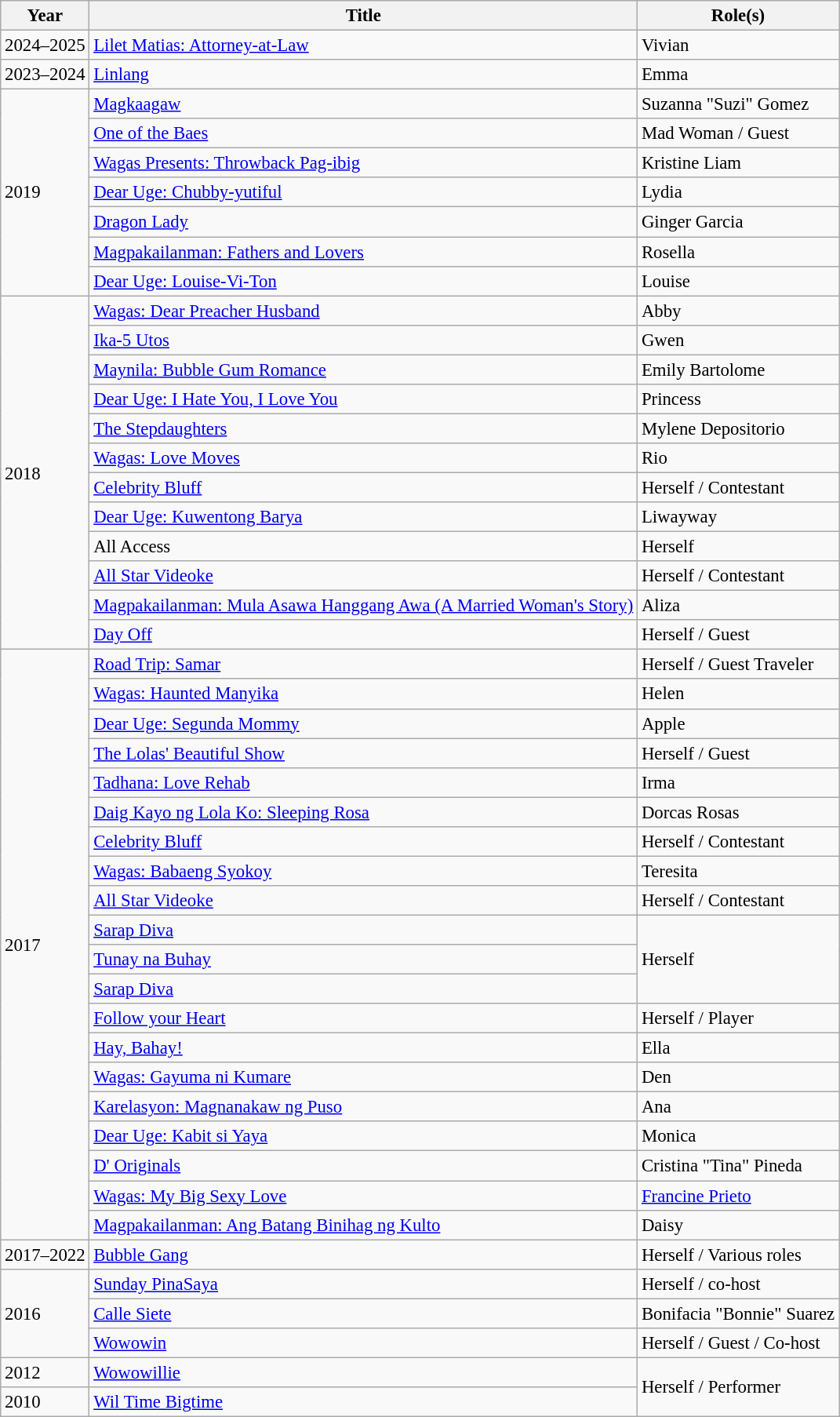<table class="wikitable" style="font-size: 95%;">
<tr>
<th>Year</th>
<th>Title</th>
<th>Role(s)</th>
</tr>
<tr>
<td>2024–2025</td>
<td><a href='#'>Lilet Matias: Attorney-at-Law</a></td>
<td>Vivian</td>
</tr>
<tr>
<td>2023–2024</td>
<td><a href='#'>Linlang</a></td>
<td>Emma</td>
</tr>
<tr>
<td rowspan="7">2019</td>
<td><a href='#'>Magkaagaw</a></td>
<td>Suzanna "Suzi" Gomez</td>
</tr>
<tr>
<td><a href='#'>One of the Baes</a></td>
<td>Mad Woman / Guest</td>
</tr>
<tr>
<td><a href='#'>Wagas Presents: Throwback Pag-ibig</a></td>
<td>Kristine Liam </td>
</tr>
<tr>
<td><a href='#'>Dear Uge: Chubby-yutiful</a></td>
<td>Lydia </td>
</tr>
<tr>
<td><a href='#'>Dragon Lady</a></td>
<td>Ginger Garcia </td>
</tr>
<tr>
<td><a href='#'>Magpakailanman: Fathers and Lovers</a></td>
<td>Rosella </td>
</tr>
<tr>
<td><a href='#'>Dear Uge: Louise-Vi-Ton</a></td>
<td>Louise </td>
</tr>
<tr>
<td rowspan="12">2018</td>
<td><a href='#'>Wagas: Dear Preacher Husband</a></td>
<td>Abby</td>
</tr>
<tr>
<td><a href='#'>Ika-5 Utos</a></td>
<td>Gwen</td>
</tr>
<tr>
<td><a href='#'>Maynila: Bubble Gum Romance</a></td>
<td>Emily Bartolome </td>
</tr>
<tr>
<td><a href='#'>Dear Uge: I Hate You, I Love You</a></td>
<td>Princess </td>
</tr>
<tr>
<td><a href='#'>The Stepdaughters</a></td>
<td>Mylene Depositorio </td>
</tr>
<tr>
<td><a href='#'>Wagas: Love Moves</a></td>
<td>Rio</td>
</tr>
<tr>
<td><a href='#'>Celebrity Bluff</a></td>
<td>Herself / Contestant</td>
</tr>
<tr>
<td><a href='#'>Dear Uge: Kuwentong Barya</a></td>
<td>Liwayway </td>
</tr>
<tr>
<td>All Access</td>
<td>Herself</td>
</tr>
<tr>
<td><a href='#'>All Star Videoke</a></td>
<td>Herself / Contestant</td>
</tr>
<tr>
<td><a href='#'>Magpakailanman: Mula Asawa Hanggang Awa (A Married Woman's Story)</a></td>
<td>Aliza </td>
</tr>
<tr>
<td><a href='#'>Day Off</a></td>
<td>Herself / Guest</td>
</tr>
<tr>
<td rowspan="20">2017</td>
<td><a href='#'>Road Trip: Samar</a></td>
<td>Herself / Guest Traveler</td>
</tr>
<tr>
<td><a href='#'>Wagas: Haunted Manyika</a></td>
<td>Helen</td>
</tr>
<tr>
<td><a href='#'>Dear Uge: Segunda Mommy</a></td>
<td>Apple</td>
</tr>
<tr>
<td><a href='#'>The Lolas' Beautiful Show</a></td>
<td>Herself / Guest </td>
</tr>
<tr>
<td><a href='#'>Tadhana: Love Rehab</a></td>
<td>Irma </td>
</tr>
<tr>
<td><a href='#'>Daig Kayo ng Lola Ko: Sleeping Rosa</a></td>
<td>Dorcas Rosas </td>
</tr>
<tr>
<td><a href='#'>Celebrity Bluff</a></td>
<td>Herself / Contestant </td>
</tr>
<tr>
<td><a href='#'>Wagas: Babaeng Syokoy</a></td>
<td>Teresita</td>
</tr>
<tr>
<td><a href='#'>All Star Videoke</a></td>
<td>Herself / Contestant</td>
</tr>
<tr>
<td><a href='#'>Sarap Diva</a></td>
<td rowspan="3">Herself </td>
</tr>
<tr>
<td><a href='#'>Tunay na Buhay</a> </td>
</tr>
<tr>
<td><a href='#'>Sarap Diva</a> </td>
</tr>
<tr>
<td><a href='#'>Follow your Heart</a></td>
<td>Herself / Player </td>
</tr>
<tr>
<td><a href='#'>Hay, Bahay!</a></td>
<td>Ella </td>
</tr>
<tr>
<td><a href='#'>Wagas: Gayuma ni Kumare</a></td>
<td>Den</td>
</tr>
<tr>
<td><a href='#'>Karelasyon: Magnanakaw ng Puso</a></td>
<td>Ana</td>
</tr>
<tr>
<td><a href='#'>Dear Uge: Kabit si Yaya</a></td>
<td>Monica </td>
</tr>
<tr>
<td><a href='#'>D' Originals</a></td>
<td>Cristina "Tina" Pineda </td>
</tr>
<tr>
<td><a href='#'>Wagas: My Big Sexy Love</a></td>
<td><a href='#'>Francine Prieto</a></td>
</tr>
<tr>
<td><a href='#'>Magpakailanman: Ang Batang Binihag ng Kulto</a></td>
<td>Daisy</td>
</tr>
<tr>
<td>2017–2022</td>
<td><a href='#'>Bubble Gang</a></td>
<td>Herself / Various roles</td>
</tr>
<tr>
<td rowspan="3">2016</td>
<td><a href='#'>Sunday PinaSaya</a></td>
<td>Herself / co-host </td>
</tr>
<tr>
<td><a href='#'>Calle Siete</a></td>
<td>Bonifacia "Bonnie" Suarez</td>
</tr>
<tr>
<td><a href='#'>Wowowin</a></td>
<td>Herself / Guest / Co-host </td>
</tr>
<tr>
<td rowspan="1">2012</td>
<td><a href='#'>Wowowillie</a></td>
<td rowspan="2">Herself / Performer</td>
</tr>
<tr>
<td rowspan="1">2010</td>
<td><a href='#'>Wil Time Bigtime</a> </td>
</tr>
</table>
